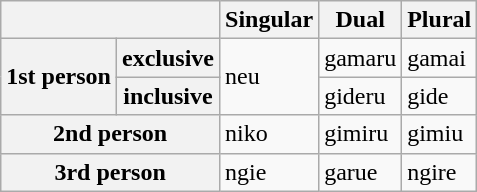<table class="wikitable">
<tr>
<th colspan="2"></th>
<th>Singular</th>
<th>Dual</th>
<th>Plural</th>
</tr>
<tr>
<th rowspan="2">1st person</th>
<th>exclusive</th>
<td rowspan="2">neu</td>
<td>gamaru</td>
<td>gamai</td>
</tr>
<tr>
<th>inclusive</th>
<td>gideru</td>
<td>gide</td>
</tr>
<tr>
<th colspan="2">2nd person</th>
<td>niko</td>
<td>gimiru</td>
<td>gimiu</td>
</tr>
<tr>
<th colspan="2">3rd person</th>
<td>ngie</td>
<td>garue</td>
<td>ngire</td>
</tr>
</table>
